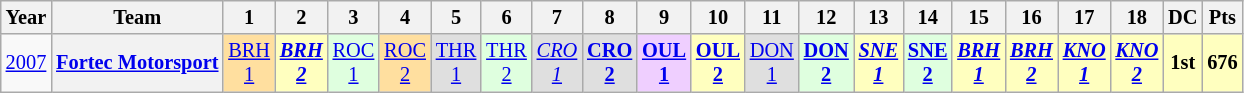<table class="wikitable" style="text-align:center; font-size:85%">
<tr>
<th>Year</th>
<th>Team</th>
<th>1</th>
<th>2</th>
<th>3</th>
<th>4</th>
<th>5</th>
<th>6</th>
<th>7</th>
<th>8</th>
<th>9</th>
<th>10</th>
<th>11</th>
<th>12</th>
<th>13</th>
<th>14</th>
<th>15</th>
<th>16</th>
<th>17</th>
<th>18</th>
<th>DC</th>
<th>Pts</th>
</tr>
<tr>
<td><a href='#'>2007</a></td>
<th nowrap><a href='#'>Fortec Motorsport</a></th>
<td style="background:#ffdf9f;"><a href='#'>BRH<br>1</a><br></td>
<td style="background:#ffffbf;"><strong><em><a href='#'>BRH<br>2</a></em></strong><br></td>
<td style="background:#dfffdf;"><a href='#'>ROC<br>1</a><br></td>
<td style="background:#ffdf9f;"><a href='#'>ROC<br>2</a><br></td>
<td style="background:#dfdfdf;"><a href='#'>THR<br>1</a><br></td>
<td style="background:#dfffdf;"><a href='#'>THR<br>2</a><br></td>
<td style="background:#dfdfdf;"><em><a href='#'>CRO<br>1</a></em><br></td>
<td style="background:#dfdfdf;"><strong><a href='#'>CRO<br>2</a></strong><br></td>
<td style="background:#efcfff;"><strong><a href='#'>OUL<br>1</a></strong><br></td>
<td style="background:#ffffbf;"><strong><a href='#'>OUL<br>2</a></strong><br></td>
<td style="background:#dfdfdf;"><a href='#'>DON<br>1</a><br></td>
<td style="background:#dfffdf;"><strong><a href='#'>DON<br>2</a></strong><br></td>
<td style="background:#ffffbf;"><strong><em><a href='#'>SNE<br>1</a></em></strong><br></td>
<td style="background:#dfffdf;"><strong><a href='#'>SNE<br>2</a></strong><br></td>
<td style="background:#ffffbf;"><strong><em><a href='#'>BRH<br>1</a></em></strong><br></td>
<td style="background:#ffffbf;"><strong><em><a href='#'>BRH<br>2</a></em></strong><br></td>
<td style="background:#ffffbf;"><strong><em><a href='#'>KNO<br>1</a></em></strong><br></td>
<td style="background:#ffffbf;"><strong><em><a href='#'>KNO<br>2</a></em></strong><br></td>
<th style="background:#ffffbf;">1st</th>
<th style="background:#ffffbf;">676</th>
</tr>
</table>
